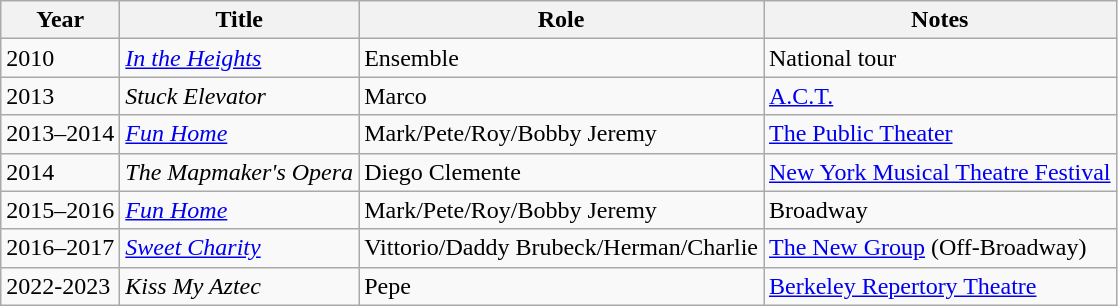<table class="wikitable sortable">
<tr>
<th>Year</th>
<th>Title</th>
<th>Role</th>
<th class="unsortable">Notes</th>
</tr>
<tr>
<td>2010</td>
<td><em><a href='#'>In the Heights</a></em></td>
<td>Ensemble</td>
<td>National tour</td>
</tr>
<tr>
<td>2013</td>
<td><em>Stuck Elevator</em></td>
<td>Marco</td>
<td><a href='#'>A.C.T.</a></td>
</tr>
<tr>
<td>2013–2014</td>
<td><em><a href='#'>Fun Home</a></em></td>
<td>Mark/Pete/Roy/Bobby Jeremy</td>
<td><a href='#'>The Public Theater</a></td>
</tr>
<tr>
<td>2014</td>
<td><em>The Mapmaker's Opera</em></td>
<td>Diego Clemente</td>
<td><a href='#'>New York Musical Theatre Festival</a></td>
</tr>
<tr>
<td>2015–2016</td>
<td><em><a href='#'>Fun Home</a></em></td>
<td>Mark/Pete/Roy/Bobby Jeremy</td>
<td>Broadway</td>
</tr>
<tr>
<td>2016–2017</td>
<td><em><a href='#'>Sweet Charity</a></em></td>
<td>Vittorio/Daddy Brubeck/Herman/Charlie</td>
<td><a href='#'>The New Group</a> (Off-Broadway)</td>
</tr>
<tr>
<td>2022-2023</td>
<td><em>Kiss My Aztec</em></td>
<td>Pepe</td>
<td><a href='#'>Berkeley Repertory Theatre</a></td>
</tr>
</table>
